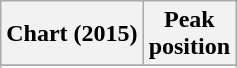<table class="wikitable sortable plainrowheaders">
<tr>
<th scope="col">Chart (2015)</th>
<th scope="col">Peak<br>position</th>
</tr>
<tr>
</tr>
<tr>
</tr>
<tr>
</tr>
</table>
